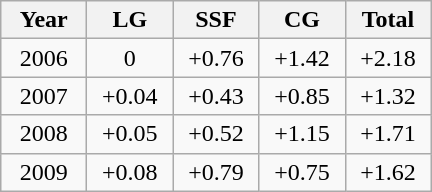<table class="wikitable" style="text-align:center">
<tr>
<th scope="col" style="width:50px;">Year</th>
<th scope="col" style="width:50px;">LG</th>
<th scope="col" style="width:50px;">SSF</th>
<th scope="col" style="width:50px;">CG</th>
<th scope="col" style="width:50px;">Total</th>
</tr>
<tr>
<td>2006</td>
<td>0</td>
<td>+0.76</td>
<td>+1.42</td>
<td>+2.18</td>
</tr>
<tr>
<td>2007</td>
<td>+0.04</td>
<td>+0.43</td>
<td>+0.85</td>
<td>+1.32</td>
</tr>
<tr>
<td>2008</td>
<td>+0.05</td>
<td>+0.52</td>
<td>+1.15</td>
<td>+1.71</td>
</tr>
<tr>
<td>2009</td>
<td>+0.08</td>
<td>+0.79</td>
<td>+0.75</td>
<td>+1.62</td>
</tr>
</table>
